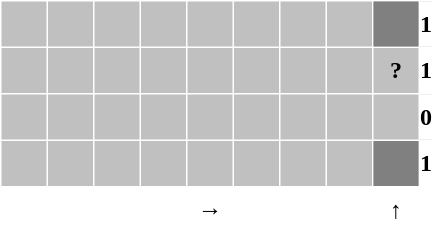<table border="0" cellpadding="0" cellspacing="1" style="text-align:center; background-color: white; color: black;">
<tr style="height:30px; background-color: silver;">
<td style="width:30px;"> </td>
<td style="width:30px;"> </td>
<td style="width:30px;"> </td>
<td style="width:30px;"></td>
<td style="width:30px;"> </td>
<td style="width:30px;"> </td>
<td style="width:30px;"></td>
<td style="width:30px;"> </td>
<td style="width:30px; background-color:gray;"></td>
<td style="background-color: white;"><strong>1</strong></td>
</tr>
<tr style="height:30px; background-color: silver;">
<td style="width:30px;"> </td>
<td style="width:30px;"> </td>
<td style="width:30px;"> </td>
<td style="width:30px;"></td>
<td style="width:30px;"> </td>
<td style="width:30px;"> </td>
<td style="width:30px;"></td>
<td style="width:30px;"></td>
<td style="width:30px;"><strong>?</strong></td>
<td style="background-color: white;"><strong>1</strong></td>
</tr>
<tr style="height:30px; background-color: silver;">
<td style="width:30px;"> </td>
<td style="width:30px;"> </td>
<td style="width:30px;"> </td>
<td style="width:30px;"> </td>
<td style="width:30px;"> </td>
<td style="width:30px;"> </td>
<td style="width:30px;"></td>
<td style="width:30px;"> </td>
<td style="width:30px;"> </td>
<td style="background-color: white;"><strong>0</strong></td>
</tr>
<tr style="height:30px; background-color: silver;">
<td style="width:30px;"> </td>
<td style="width:30px;"> </td>
<td style="width:30px;"> </td>
<td style="width:30px;"></td>
<td style="width:30px;"> </td>
<td style="width:30px;"></td>
<td style="width:30px;"></td>
<td style="width:30px;"> </td>
<td style="width:30px; background-color:gray;"></td>
<td style="background-color: white;"><strong>1</strong></td>
</tr>
<tr style="height:30px; background-color:white; color: black;">
<td style="width:30px;"> </td>
<td style="width:30px;"> </td>
<td style="width:30px;"> </td>
<td style="width:30px;"> </td>
<td style="width:30px;">→</td>
<td style="width:30px;"></td>
<td style="width:30px;"> </td>
<td style="width:30px;"> </td>
<td style="width:30px;">↑</td>
</tr>
</table>
